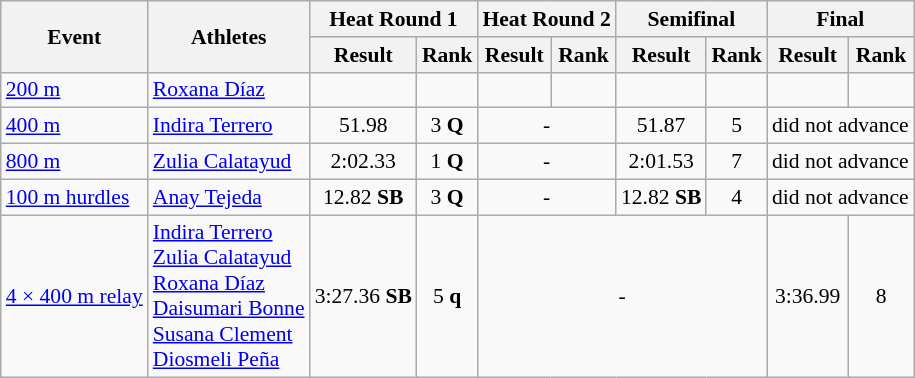<table class="wikitable" border="1" style="font-size:90%">
<tr>
<th rowspan="2">Event</th>
<th rowspan="2">Athletes</th>
<th colspan="2">Heat Round 1</th>
<th colspan="2">Heat Round 2</th>
<th colspan="2">Semifinal</th>
<th colspan="2">Final</th>
</tr>
<tr>
<th>Result</th>
<th>Rank</th>
<th>Result</th>
<th>Rank</th>
<th>Result</th>
<th>Rank</th>
<th>Result</th>
<th>Rank</th>
</tr>
<tr>
<td><a href='#'>200 m</a></td>
<td><a href='#'>Roxana Díaz</a></td>
<td align=center></td>
<td align=center></td>
<td align=center></td>
<td align=center></td>
<td align=center></td>
<td align=center></td>
<td align=center></td>
<td align=center></td>
</tr>
<tr>
<td><a href='#'>400 m</a></td>
<td><a href='#'>Indira Terrero</a></td>
<td align=center>51.98</td>
<td align=center>3 <strong>Q</strong></td>
<td align=center colspan="2">-</td>
<td align=center>51.87</td>
<td align=center>5</td>
<td align=center colspan="2">did not advance</td>
</tr>
<tr>
<td><a href='#'>800 m</a></td>
<td><a href='#'>Zulia Calatayud</a></td>
<td align=center>2:02.33</td>
<td align=center>1 <strong>Q</strong></td>
<td align=center colspan="2">-</td>
<td align=center>2:01.53</td>
<td align=center>7</td>
<td align=center colspan="2">did not advance</td>
</tr>
<tr>
<td><a href='#'>100 m hurdles</a></td>
<td><a href='#'>Anay Tejeda</a></td>
<td align=center>12.82 <strong>SB</strong></td>
<td align=center>3 <strong>Q</strong></td>
<td align=center colspan="2">-</td>
<td align=center>12.82 <strong>SB</strong></td>
<td align=center>4</td>
<td align=center colspan="2">did not advance</td>
</tr>
<tr>
<td><a href='#'>4 × 400 m relay</a></td>
<td><a href='#'>Indira Terrero</a><br><a href='#'>Zulia Calatayud</a><br><a href='#'>Roxana Díaz</a><br><a href='#'>Daisumari Bonne</a><br><a href='#'>Susana Clement</a><br><a href='#'>Diosmeli Peña</a></td>
<td align=center>3:27.36 <strong>SB</strong></td>
<td align=center>5 <strong>q</strong></td>
<td align=center colspan="4">-</td>
<td align=center>3:36.99</td>
<td align=center>8</td>
</tr>
</table>
